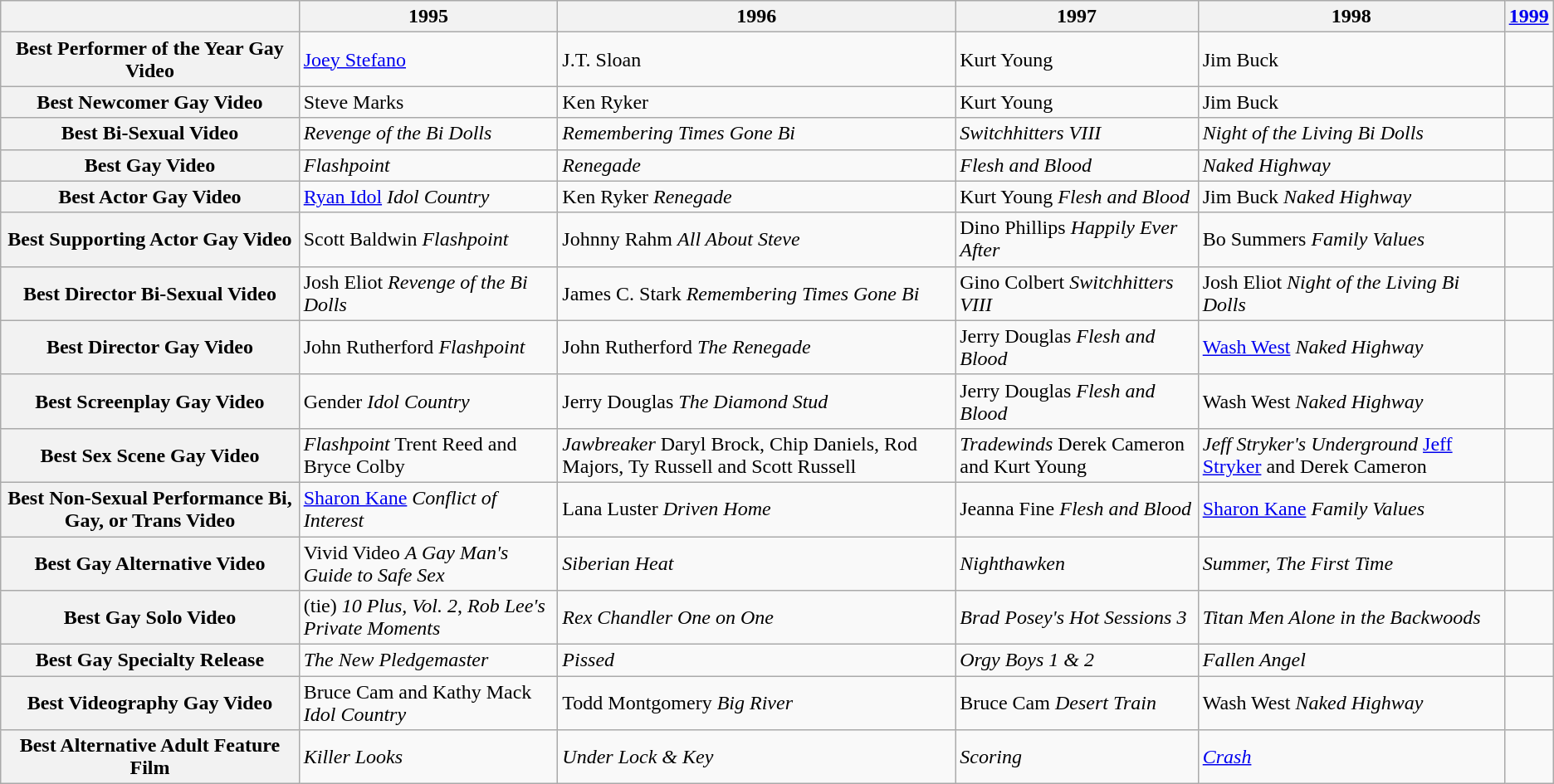<table class="wikitable">
<tr>
<th></th>
<th>1995</th>
<th>1996</th>
<th>1997</th>
<th>1998</th>
<th><a href='#'>1999</a></th>
</tr>
<tr>
<th>Best Performer of the Year Gay Video</th>
<td><a href='#'>Joey Stefano</a></td>
<td>J.T. Sloan</td>
<td>Kurt Young</td>
<td>Jim Buck</td>
<td></td>
</tr>
<tr>
<th>Best Newcomer Gay Video</th>
<td>Steve Marks</td>
<td>Ken Ryker</td>
<td>Kurt Young</td>
<td>Jim Buck</td>
<td></td>
</tr>
<tr>
<th>Best Bi-Sexual Video</th>
<td><em>Revenge of the Bi Dolls</em></td>
<td><em>Remembering Times Gone Bi</em></td>
<td><em>Switchhitters VIII</em></td>
<td><em>Night of the Living Bi Dolls</em></td>
<td></td>
</tr>
<tr>
<th>Best Gay Video</th>
<td><em>Flashpoint</em></td>
<td><em>Renegade</em></td>
<td><em>Flesh and Blood</em></td>
<td><em>Naked Highway</em></td>
<td></td>
</tr>
<tr>
<th>Best Actor Gay Video</th>
<td><a href='#'>Ryan Idol</a> <em>Idol Country</em></td>
<td>Ken Ryker <em>Renegade</em></td>
<td>Kurt Young <em>Flesh and Blood</em></td>
<td>Jim Buck <em>Naked Highway</em></td>
<td></td>
</tr>
<tr>
<th>Best Supporting Actor Gay Video</th>
<td>Scott Baldwin <em>Flashpoint</em></td>
<td>Johnny Rahm <em>All About Steve</em></td>
<td>Dino Phillips <em>Happily Ever After</em></td>
<td>Bo Summers <em>Family Values</em></td>
<td></td>
</tr>
<tr>
<th>Best Director Bi-Sexual Video</th>
<td>Josh Eliot <em>Revenge of the Bi Dolls</em></td>
<td>James C. Stark <em>Remembering Times Gone Bi</em></td>
<td>Gino Colbert <em>Switchhitters VIII</em></td>
<td>Josh Eliot <em>Night of the Living Bi Dolls</em></td>
<td></td>
</tr>
<tr>
<th>Best Director Gay Video</th>
<td>John Rutherford <em>Flashpoint</em></td>
<td>John Rutherford <em>The Renegade</em></td>
<td>Jerry Douglas <em>Flesh and Blood</em></td>
<td><a href='#'>Wash West</a> <em>Naked Highway</em></td>
<td></td>
</tr>
<tr>
<th>Best Screenplay Gay Video</th>
<td>Gender <em>Idol Country</em></td>
<td>Jerry Douglas <em>The Diamond Stud</em></td>
<td>Jerry Douglas <em>Flesh and Blood</em></td>
<td>Wash West <em>Naked Highway</em></td>
<td></td>
</tr>
<tr>
<th>Best Sex Scene Gay Video</th>
<td><em>Flashpoint</em> Trent Reed and Bryce Colby</td>
<td><em>Jawbreaker</em> Daryl Brock, Chip Daniels, Rod Majors, Ty Russell and Scott Russell</td>
<td><em>Tradewinds</em> Derek Cameron and Kurt Young</td>
<td><em>Jeff Stryker's Underground</em> <a href='#'>Jeff Stryker</a> and Derek Cameron</td>
<td></td>
</tr>
<tr>
<th>Best Non-Sexual Performance Bi, Gay, or Trans Video</th>
<td><a href='#'>Sharon Kane</a> <em>Conflict of Interest</em></td>
<td>Lana Luster <em>Driven Home</em></td>
<td>Jeanna Fine <em>Flesh and Blood</em></td>
<td><a href='#'>Sharon Kane</a> <em>Family Values</em></td>
<td></td>
</tr>
<tr>
<th>Best Gay Alternative Video</th>
<td>Vivid Video <em>A Gay Man's Guide to Safe Sex</em></td>
<td><em>Siberian Heat</em></td>
<td><em>Nighthawken</em></td>
<td><em>Summer, The First Time</em></td>
<td></td>
</tr>
<tr>
<th>Best Gay Solo Video</th>
<td>(tie) <em>10  Plus, Vol. 2</em>, <em>Rob Lee's Private Moments</em></td>
<td><em>Rex Chandler One on One</em></td>
<td><em>Brad Posey's Hot Sessions 3</em></td>
<td><em>Titan Men Alone in the Backwoods</em></td>
<td></td>
</tr>
<tr>
<th>Best Gay Specialty Release</th>
<td><em>The New Pledgemaster</em></td>
<td><em>Pissed</em></td>
<td><em>Orgy Boys 1 & 2</em></td>
<td><em>Fallen Angel</em></td>
<td></td>
</tr>
<tr>
<th>Best Videography Gay Video</th>
<td>Bruce Cam and Kathy Mack <em>Idol Country</em></td>
<td>Todd Montgomery <em>Big River</em></td>
<td>Bruce Cam <em>Desert Train</em></td>
<td>Wash West <em>Naked Highway</em></td>
<td></td>
</tr>
<tr>
<th>Best Alternative Adult Feature Film</th>
<td><em>Killer Looks</em></td>
<td><em>Under Lock & Key</em></td>
<td><em>Scoring</em></td>
<td><em><a href='#'>Crash</a></em></td>
<td></td>
</tr>
</table>
